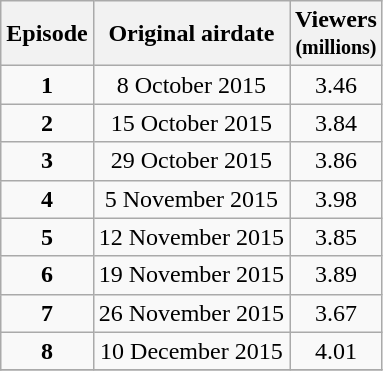<table class="wikitable" style="text-align:center;">
<tr>
<th>Episode</th>
<th>Original airdate</th>
<th>Viewers<br><small>(millions)</small></th>
</tr>
<tr>
<td><strong>1</strong></td>
<td>8 October 2015</td>
<td>3.46</td>
</tr>
<tr>
<td><strong>2</strong></td>
<td>15 October 2015</td>
<td>3.84</td>
</tr>
<tr>
<td><strong>3</strong></td>
<td>29 October 2015</td>
<td>3.86</td>
</tr>
<tr>
<td><strong>4</strong></td>
<td>5 November 2015</td>
<td>3.98</td>
</tr>
<tr>
<td><strong>5</strong></td>
<td>12 November 2015</td>
<td>3.85</td>
</tr>
<tr>
<td><strong>6</strong></td>
<td>19 November 2015</td>
<td>3.89</td>
</tr>
<tr>
<td><strong>7</strong></td>
<td>26 November 2015</td>
<td>3.67</td>
</tr>
<tr>
<td><strong>8</strong></td>
<td>10 December 2015</td>
<td>4.01</td>
</tr>
<tr>
</tr>
</table>
